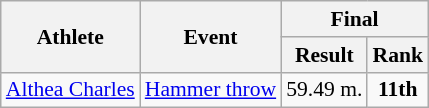<table class=wikitable style="font-size:90%">
<tr>
<th rowspan="2">Athlete</th>
<th rowspan="2">Event</th>
<th colspan="2">Final</th>
</tr>
<tr>
<th>Result</th>
<th>Rank</th>
</tr>
<tr>
<td><a href='#'>Althea Charles</a></td>
<td><a href='#'>Hammer throw</a></td>
<td align=center>59.49 m.</td>
<td align=center><strong>11th</strong></td>
</tr>
</table>
